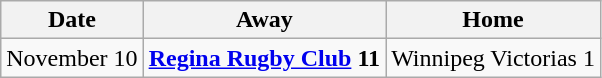<table class="wikitable">
<tr>
<th>Date</th>
<th>Away</th>
<th>Home</th>
</tr>
<tr>
<td>November 10</td>
<td><strong><a href='#'>Regina Rugby Club</a> 11</strong></td>
<td>Winnipeg Victorias 1</td>
</tr>
</table>
